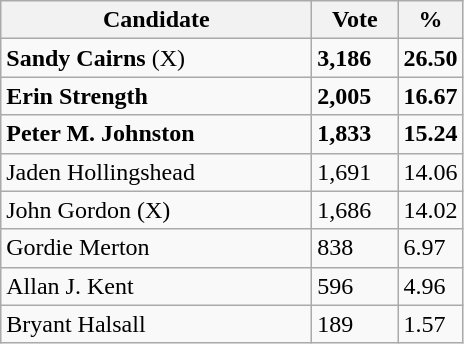<table class="wikitable">
<tr>
<th bgcolor="#DDDDFF" width="200px">Candidate</th>
<th bgcolor="#DDDDFF" width="50px">Vote</th>
<th bgcolor="#DDDDFF" width="30px">%</th>
</tr>
<tr>
<td><strong>Sandy Cairns</strong> (X)</td>
<td><strong>3,186</strong></td>
<td><strong>26.50</strong></td>
</tr>
<tr>
<td><strong>Erin Strength</strong></td>
<td><strong>2,005</strong></td>
<td><strong>16.67</strong></td>
</tr>
<tr>
<td><strong>Peter M. Johnston</strong></td>
<td><strong>1,833</strong></td>
<td><strong>15.24</strong></td>
</tr>
<tr>
<td>Jaden Hollingshead</td>
<td>1,691</td>
<td>14.06</td>
</tr>
<tr>
<td>John Gordon (X)</td>
<td>1,686</td>
<td>14.02</td>
</tr>
<tr>
<td>Gordie Merton</td>
<td>838</td>
<td>6.97</td>
</tr>
<tr>
<td>Allan J. Kent</td>
<td>596</td>
<td>4.96</td>
</tr>
<tr>
<td>Bryant Halsall</td>
<td>189</td>
<td>1.57</td>
</tr>
</table>
